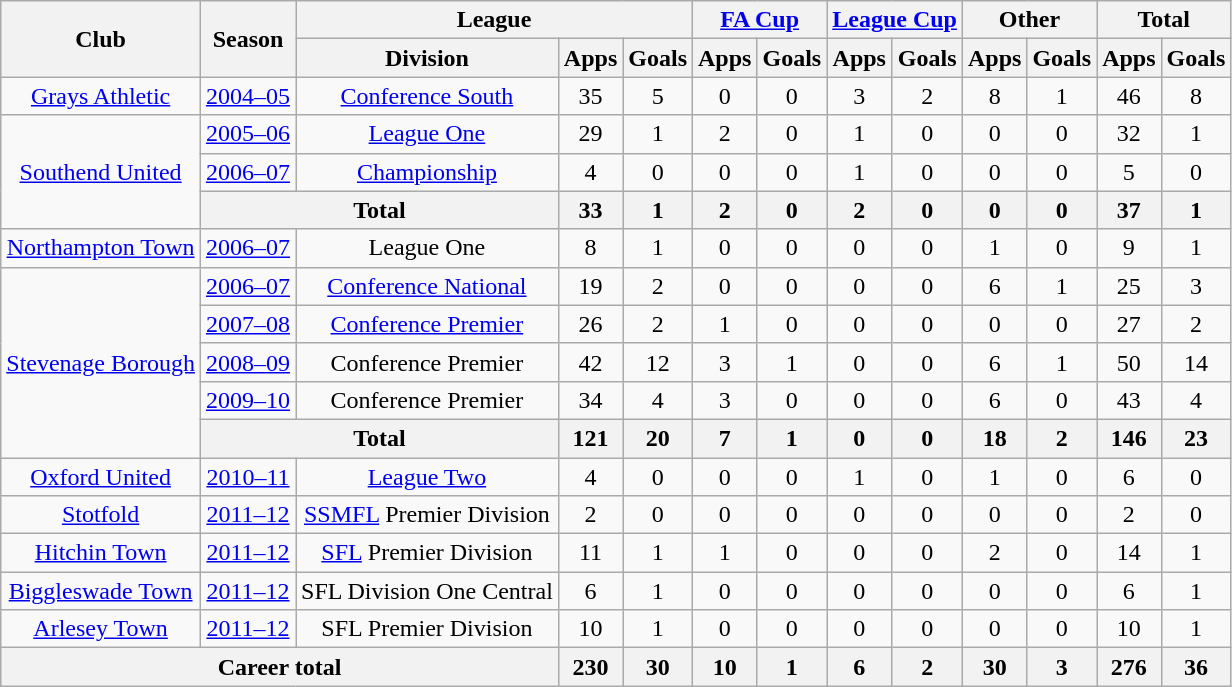<table class="wikitable" style="text-align:center">
<tr>
<th rowspan="2">Club</th>
<th rowspan="2">Season</th>
<th colspan="3">League</th>
<th colspan="2"><a href='#'>FA Cup</a></th>
<th colspan="2"><a href='#'>League Cup</a></th>
<th colspan="2">Other</th>
<th colspan="2">Total</th>
</tr>
<tr>
<th>Division</th>
<th>Apps</th>
<th>Goals</th>
<th>Apps</th>
<th>Goals</th>
<th>Apps</th>
<th>Goals</th>
<th>Apps</th>
<th>Goals</th>
<th>Apps</th>
<th>Goals</th>
</tr>
<tr>
<td><a href='#'>Grays Athletic</a></td>
<td><a href='#'>2004–05</a></td>
<td><a href='#'>Conference South</a></td>
<td>35</td>
<td>5</td>
<td>0</td>
<td>0</td>
<td>3</td>
<td>2</td>
<td>8</td>
<td>1</td>
<td>46</td>
<td>8</td>
</tr>
<tr>
<td rowspan="3"><a href='#'>Southend United</a></td>
<td><a href='#'>2005–06</a></td>
<td><a href='#'>League One</a></td>
<td>29</td>
<td>1</td>
<td>2</td>
<td>0</td>
<td>1</td>
<td>0</td>
<td>0</td>
<td>0</td>
<td>32</td>
<td>1</td>
</tr>
<tr>
<td><a href='#'>2006–07</a></td>
<td><a href='#'>Championship</a></td>
<td>4</td>
<td>0</td>
<td>0</td>
<td>0</td>
<td>1</td>
<td>0</td>
<td>0</td>
<td>0</td>
<td>5</td>
<td>0</td>
</tr>
<tr>
<th colspan="2">Total</th>
<th>33</th>
<th>1</th>
<th>2</th>
<th>0</th>
<th>2</th>
<th>0</th>
<th>0</th>
<th>0</th>
<th>37</th>
<th>1</th>
</tr>
<tr>
<td><a href='#'>Northampton Town</a></td>
<td><a href='#'>2006–07</a></td>
<td>League One</td>
<td>8</td>
<td>1</td>
<td>0</td>
<td>0</td>
<td>0</td>
<td>0</td>
<td>1</td>
<td>0</td>
<td>9</td>
<td>1</td>
</tr>
<tr>
<td rowspan="5"><a href='#'>Stevenage Borough</a></td>
<td><a href='#'>2006–07</a></td>
<td><a href='#'>Conference National</a></td>
<td>19</td>
<td>2</td>
<td>0</td>
<td>0</td>
<td>0</td>
<td>0</td>
<td>6</td>
<td>1</td>
<td>25</td>
<td>3</td>
</tr>
<tr>
<td><a href='#'>2007–08</a></td>
<td><a href='#'>Conference Premier</a></td>
<td>26</td>
<td>2</td>
<td>1</td>
<td>0</td>
<td>0</td>
<td>0</td>
<td>0</td>
<td>0</td>
<td>27</td>
<td>2</td>
</tr>
<tr>
<td><a href='#'>2008–09</a></td>
<td>Conference Premier</td>
<td>42</td>
<td>12</td>
<td>3</td>
<td>1</td>
<td>0</td>
<td>0</td>
<td>6</td>
<td>1</td>
<td>50</td>
<td>14</td>
</tr>
<tr>
<td><a href='#'>2009–10</a></td>
<td>Conference Premier</td>
<td>34</td>
<td>4</td>
<td>3</td>
<td>0</td>
<td>0</td>
<td>0</td>
<td>6</td>
<td>0</td>
<td>43</td>
<td>4</td>
</tr>
<tr>
<th colspan="2">Total</th>
<th>121</th>
<th>20</th>
<th>7</th>
<th>1</th>
<th>0</th>
<th>0</th>
<th>18</th>
<th>2</th>
<th>146</th>
<th>23</th>
</tr>
<tr>
<td><a href='#'>Oxford United</a></td>
<td><a href='#'>2010–11</a></td>
<td><a href='#'>League Two</a></td>
<td>4</td>
<td>0</td>
<td>0</td>
<td>0</td>
<td>1</td>
<td>0</td>
<td>1</td>
<td>0</td>
<td>6</td>
<td>0</td>
</tr>
<tr>
<td><a href='#'>Stotfold</a></td>
<td><a href='#'>2011–12</a></td>
<td><a href='#'>SSMFL</a> Premier Division</td>
<td>2</td>
<td>0</td>
<td>0</td>
<td>0</td>
<td>0</td>
<td>0</td>
<td>0</td>
<td>0</td>
<td>2</td>
<td>0</td>
</tr>
<tr>
<td><a href='#'>Hitchin Town</a></td>
<td><a href='#'>2011–12</a></td>
<td><a href='#'>SFL</a> Premier Division</td>
<td>11</td>
<td>1</td>
<td>1</td>
<td>0</td>
<td>0</td>
<td>0</td>
<td>2</td>
<td>0</td>
<td>14</td>
<td>1</td>
</tr>
<tr>
<td><a href='#'>Biggleswade Town</a></td>
<td><a href='#'>2011–12</a></td>
<td>SFL Division One Central</td>
<td>6</td>
<td>1</td>
<td>0</td>
<td>0</td>
<td>0</td>
<td>0</td>
<td>0</td>
<td>0</td>
<td>6</td>
<td>1</td>
</tr>
<tr>
<td><a href='#'>Arlesey Town</a></td>
<td><a href='#'>2011–12</a></td>
<td>SFL Premier Division</td>
<td>10</td>
<td>1</td>
<td>0</td>
<td>0</td>
<td>0</td>
<td>0</td>
<td>0</td>
<td>0</td>
<td>10</td>
<td>1</td>
</tr>
<tr>
<th colspan="3">Career total</th>
<th>230</th>
<th>30</th>
<th>10</th>
<th>1</th>
<th>6</th>
<th>2</th>
<th>30</th>
<th>3</th>
<th>276</th>
<th>36</th>
</tr>
</table>
